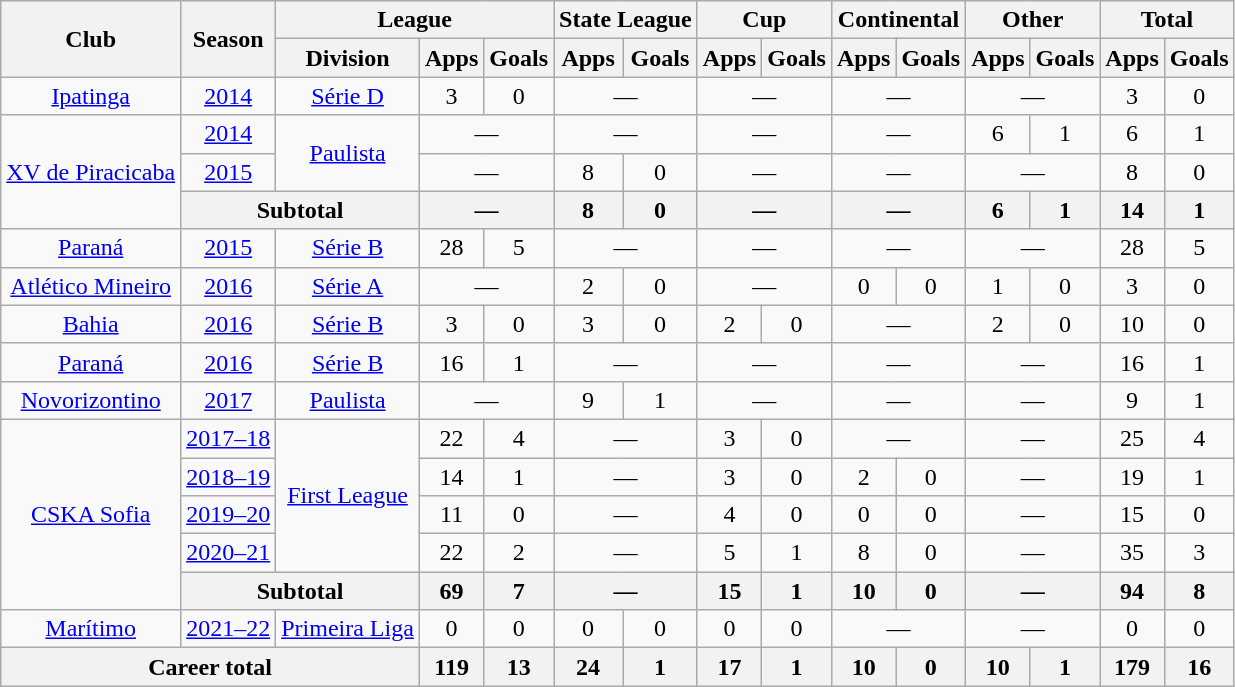<table class="wikitable" style="text-align: center;">
<tr>
<th rowspan="2">Club</th>
<th rowspan="2">Season</th>
<th colspan="3">League</th>
<th colspan="2">State League</th>
<th colspan="2">Cup</th>
<th colspan="2">Continental</th>
<th colspan="2">Other</th>
<th colspan="2">Total</th>
</tr>
<tr>
<th>Division</th>
<th>Apps</th>
<th>Goals</th>
<th>Apps</th>
<th>Goals</th>
<th>Apps</th>
<th>Goals</th>
<th>Apps</th>
<th>Goals</th>
<th>Apps</th>
<th>Goals</th>
<th>Apps</th>
<th>Goals</th>
</tr>
<tr>
<td valign="center"><a href='#'>Ipatinga</a></td>
<td><a href='#'>2014</a></td>
<td><a href='#'>Série D</a></td>
<td>3</td>
<td>0</td>
<td colspan="2">—</td>
<td colspan="2">—</td>
<td colspan="2">—</td>
<td colspan="2">—</td>
<td>3</td>
<td>0</td>
</tr>
<tr>
<td rowspan="3" valign="center"><a href='#'>XV de Piracicaba</a></td>
<td><a href='#'>2014</a></td>
<td rowspan="2"><a href='#'>Paulista</a></td>
<td colspan="2">—</td>
<td colspan="2">—</td>
<td colspan="2">—</td>
<td colspan="2">—</td>
<td>6</td>
<td>1</td>
<td>6</td>
<td>1</td>
</tr>
<tr>
<td><a href='#'>2015</a></td>
<td colspan="2">—</td>
<td>8</td>
<td>0</td>
<td colspan="2">—</td>
<td colspan="2">—</td>
<td colspan="2">—</td>
<td>8</td>
<td>0</td>
</tr>
<tr>
<th colspan="2">Subtotal</th>
<th colspan="2">—</th>
<th>8</th>
<th>0</th>
<th colspan="2">—</th>
<th colspan="2">—</th>
<th>6</th>
<th>1</th>
<th>14</th>
<th>1</th>
</tr>
<tr>
<td valign="center"><a href='#'>Paraná</a></td>
<td><a href='#'>2015</a></td>
<td><a href='#'>Série B</a></td>
<td>28</td>
<td>5</td>
<td colspan="2">—</td>
<td colspan="2">—</td>
<td colspan="2">—</td>
<td colspan="2">—</td>
<td>28</td>
<td>5</td>
</tr>
<tr>
<td valign="center"><a href='#'>Atlético Mineiro</a></td>
<td><a href='#'>2016</a></td>
<td><a href='#'>Série A</a></td>
<td colspan="2">—</td>
<td>2</td>
<td>0</td>
<td colspan="2">—</td>
<td>0</td>
<td>0</td>
<td>1</td>
<td>0</td>
<td>3</td>
<td>0</td>
</tr>
<tr>
<td valign="center"><a href='#'>Bahia</a></td>
<td><a href='#'>2016</a></td>
<td><a href='#'>Série B</a></td>
<td>3</td>
<td>0</td>
<td>3</td>
<td>0</td>
<td>2</td>
<td>0</td>
<td colspan="2">—</td>
<td>2</td>
<td>0</td>
<td>10</td>
<td>0</td>
</tr>
<tr>
<td valign="center"><a href='#'>Paraná</a></td>
<td><a href='#'>2016</a></td>
<td><a href='#'>Série B</a></td>
<td>16</td>
<td>1</td>
<td colspan="2">—</td>
<td colspan="2">—</td>
<td colspan="2">—</td>
<td colspan="2">—</td>
<td>16</td>
<td>1</td>
</tr>
<tr>
<td valign="center"><a href='#'>Novorizontino</a></td>
<td><a href='#'>2017</a></td>
<td><a href='#'>Paulista</a></td>
<td colspan="2">—</td>
<td>9</td>
<td>1</td>
<td colspan="2">—</td>
<td colspan="2">—</td>
<td colspan="2">—</td>
<td>9</td>
<td>1</td>
</tr>
<tr>
<td rowspan="5" valign="center"><a href='#'>CSKA Sofia</a></td>
<td><a href='#'>2017–18</a></td>
<td rowspan="4"><a href='#'>First League</a></td>
<td>22</td>
<td>4</td>
<td colspan="2">—</td>
<td>3</td>
<td>0</td>
<td colspan="2">—</td>
<td colspan="2">—</td>
<td>25</td>
<td>4</td>
</tr>
<tr>
<td><a href='#'>2018–19</a></td>
<td>14</td>
<td>1</td>
<td colspan="2">—</td>
<td>3</td>
<td>0</td>
<td>2</td>
<td>0</td>
<td colspan="2">—</td>
<td>19</td>
<td>1</td>
</tr>
<tr>
<td><a href='#'>2019–20</a></td>
<td>11</td>
<td>0</td>
<td colspan="2">—</td>
<td>4</td>
<td>0</td>
<td>0</td>
<td>0</td>
<td colspan="2">—</td>
<td>15</td>
<td>0</td>
</tr>
<tr>
<td><a href='#'>2020–21</a></td>
<td>22</td>
<td>2</td>
<td colspan="2">—</td>
<td>5</td>
<td>1</td>
<td>8</td>
<td>0</td>
<td colspan="2">—</td>
<td>35</td>
<td>3</td>
</tr>
<tr>
<th colspan="2">Subtotal</th>
<th>69</th>
<th>7</th>
<th colspan="2">—</th>
<th>15</th>
<th>1</th>
<th>10</th>
<th>0</th>
<th colspan="2">—</th>
<th>94</th>
<th>8</th>
</tr>
<tr>
<td valign="center"><a href='#'>Marítimo</a></td>
<td><a href='#'>2021–22</a></td>
<td><a href='#'>Primeira Liga</a></td>
<td>0</td>
<td>0</td>
<td>0</td>
<td>0</td>
<td>0</td>
<td>0</td>
<td colspan="2">—</td>
<td colspan="2">—</td>
<td>0</td>
<td>0</td>
</tr>
<tr>
<th colspan="3"><strong>Career total</strong></th>
<th>119</th>
<th>13</th>
<th>24</th>
<th>1</th>
<th>17</th>
<th>1</th>
<th>10</th>
<th>0</th>
<th>10</th>
<th>1</th>
<th>179</th>
<th>16</th>
</tr>
</table>
